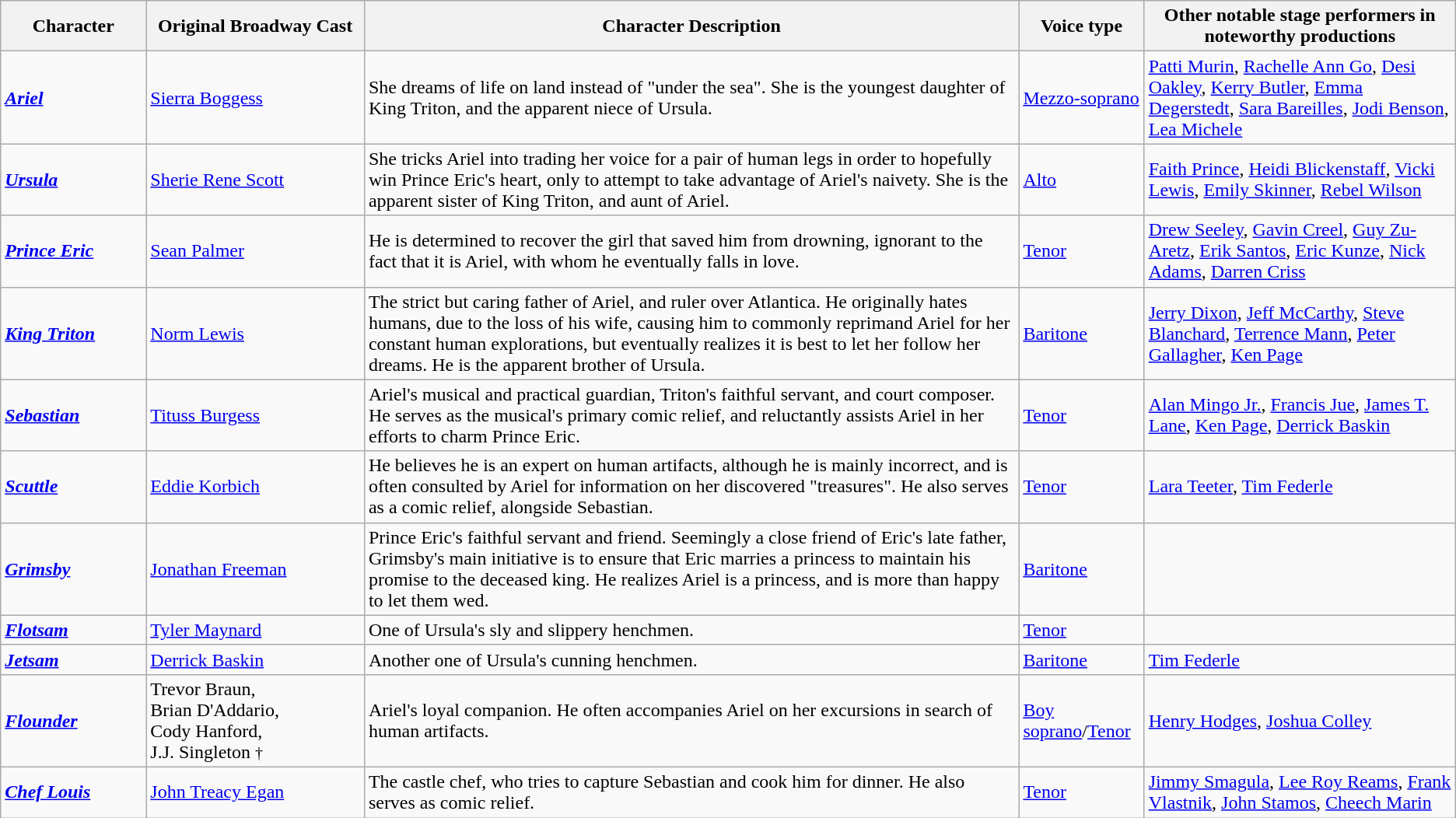<table class="wikitable">
<tr>
<th width="10%">Character</th>
<th width="15%">Original Broadway Cast</th>
<th>Character Description</th>
<th>Voice type</th>
<th>Other notable stage performers in noteworthy productions</th>
</tr>
<tr>
<td><strong><em><a href='#'>Ariel</a></em></strong></td>
<td><a href='#'>Sierra Boggess</a></td>
<td>She dreams of life on land instead of "under the sea". She is the youngest daughter of King Triton, and the apparent niece of Ursula.</td>
<td><a href='#'>Mezzo-soprano</a></td>
<td><a href='#'>Patti Murin</a>, <a href='#'>Rachelle Ann Go</a>, <a href='#'>Desi Oakley</a>, <a href='#'>Kerry Butler</a>, <a href='#'>Emma Degerstedt</a>, <a href='#'>Sara Bareilles</a>, <a href='#'>Jodi Benson</a>, <a href='#'>Lea Michele</a></td>
</tr>
<tr>
<td><strong><em><a href='#'>Ursula</a></em></strong></td>
<td><a href='#'>Sherie Rene Scott</a></td>
<td>She tricks Ariel into trading her voice for a pair of human legs in order to hopefully win Prince Eric's heart, only to attempt to take advantage of Ariel's naivety. She is the apparent sister of King Triton, and aunt of Ariel.</td>
<td><a href='#'>Alto</a></td>
<td><a href='#'>Faith Prince</a>, <a href='#'>Heidi Blickenstaff</a>, <a href='#'>Vicki Lewis</a>, <a href='#'>Emily Skinner</a>, <a href='#'>Rebel Wilson</a></td>
</tr>
<tr>
<td><strong><em><a href='#'>Prince Eric</a></em></strong></td>
<td><a href='#'>Sean Palmer</a></td>
<td>He is determined to recover the girl that saved him from drowning, ignorant to the fact that it is Ariel, with whom he eventually falls in love.</td>
<td><a href='#'>Tenor</a></td>
<td><a href='#'>Drew Seeley</a>, <a href='#'>Gavin Creel</a>, <a href='#'>Guy Zu-Aretz</a>, <a href='#'>Erik Santos</a>, <a href='#'>Eric Kunze</a>, <a href='#'>Nick Adams</a>, <a href='#'>Darren Criss</a></td>
</tr>
<tr>
<td><strong><em><a href='#'>King Triton</a></em></strong></td>
<td><a href='#'>Norm Lewis</a></td>
<td>The strict but caring father of Ariel, and ruler over Atlantica. He originally hates humans, due to the loss of his wife, causing him to commonly reprimand Ariel for her constant human explorations, but eventually realizes it is best to let her follow her dreams. He is the apparent brother of Ursula.</td>
<td><a href='#'>Baritone</a></td>
<td><a href='#'>Jerry Dixon</a>, <a href='#'>Jeff McCarthy</a>, <a href='#'>Steve Blanchard</a>, <a href='#'>Terrence Mann</a>, <a href='#'>Peter Gallagher</a>, <a href='#'>Ken Page</a></td>
</tr>
<tr>
<td><strong><em><a href='#'>Sebastian</a></em></strong></td>
<td><a href='#'>Tituss Burgess</a></td>
<td>Ariel's musical and practical guardian, Triton's faithful servant, and court composer. He serves as the musical's primary comic relief, and reluctantly assists Ariel in her efforts to charm Prince Eric.</td>
<td><a href='#'>Tenor</a></td>
<td><a href='#'>Alan Mingo Jr.</a>, <a href='#'>Francis Jue</a>, <a href='#'>James T. Lane</a>, <a href='#'>Ken Page</a>, <a href='#'>Derrick Baskin</a></td>
</tr>
<tr>
<td><strong><em><a href='#'>Scuttle</a></em></strong></td>
<td><a href='#'>Eddie Korbich</a></td>
<td>He believes he is an expert on human artifacts, although he is mainly incorrect, and is often consulted by Ariel for information on her discovered "treasures". He also serves as a comic relief, alongside Sebastian.</td>
<td><a href='#'>Tenor</a></td>
<td><a href='#'>Lara Teeter</a>, <a href='#'>Tim Federle</a></td>
</tr>
<tr>
<td><strong><em><a href='#'>Grimsby</a></em></strong></td>
<td><a href='#'>Jonathan Freeman</a></td>
<td>Prince Eric's faithful servant and friend. Seemingly a close friend of Eric's late father, Grimsby's main initiative is to ensure that Eric marries a princess to maintain his promise to the deceased king. He realizes Ariel is a princess, and is more than happy to let them wed.</td>
<td><a href='#'>Baritone</a></td>
<td></td>
</tr>
<tr>
<td><strong><em><a href='#'>Flotsam</a></em></strong></td>
<td><a href='#'>Tyler Maynard</a></td>
<td>One of Ursula's sly and slippery henchmen.</td>
<td><a href='#'>Tenor</a></td>
<td></td>
</tr>
<tr>
<td><strong><em><a href='#'>Jetsam</a></em></strong></td>
<td><a href='#'>Derrick Baskin</a></td>
<td>Another one of Ursula's cunning henchmen.</td>
<td><a href='#'>Baritone</a></td>
<td><a href='#'>Tim Federle</a></td>
</tr>
<tr>
<td><strong><em><a href='#'>Flounder</a></em></strong></td>
<td>Trevor Braun,<br>Brian D'Addario,<br>Cody Hanford,<br> J.J. Singleton <small>†</small></td>
<td>Ariel's loyal companion. He often accompanies Ariel on her excursions in search of human artifacts.</td>
<td><a href='#'>Boy soprano</a>/<a href='#'>Tenor</a></td>
<td><a href='#'>Henry Hodges</a>, <a href='#'>Joshua Colley</a></td>
</tr>
<tr>
<td><strong><em><a href='#'>Chef Louis</a></em></strong></td>
<td><a href='#'>John Treacy Egan</a></td>
<td>The castle chef, who tries to capture Sebastian and cook him for dinner. He also serves as comic relief.</td>
<td><a href='#'>Tenor</a></td>
<td><a href='#'>Jimmy Smagula</a>, <a href='#'>Lee Roy Reams</a>, <a href='#'>Frank Vlastnik</a>, <a href='#'>John Stamos</a>, <a href='#'>Cheech Marin</a></td>
</tr>
</table>
